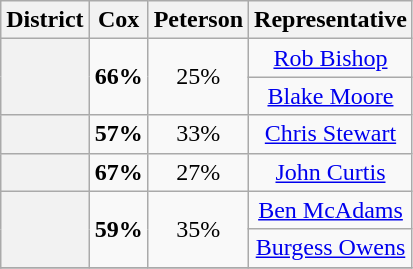<table class=wikitable>
<tr>
<th>District</th>
<th>Cox</th>
<th>Peterson</th>
<th>Representative</th>
</tr>
<tr align=center>
<th rowspan=2 ></th>
<td rowspan=2><strong>66%</strong></td>
<td rowspan=2>25%</td>
<td><a href='#'>Rob Bishop</a></td>
</tr>
<tr align=center>
<td><a href='#'>Blake Moore</a></td>
</tr>
<tr align=center>
<th></th>
<td><strong>57%</strong></td>
<td>33%</td>
<td><a href='#'>Chris Stewart</a></td>
</tr>
<tr align=center>
<th></th>
<td><strong>67%</strong></td>
<td>27%</td>
<td><a href='#'>John Curtis</a></td>
</tr>
<tr align=center>
<th rowspan=2 ></th>
<td rowspan=2><strong>59%</strong></td>
<td rowspan=2>35%</td>
<td><a href='#'>Ben McAdams</a></td>
</tr>
<tr align=center>
<td><a href='#'>Burgess Owens</a></td>
</tr>
<tr align=center>
</tr>
</table>
